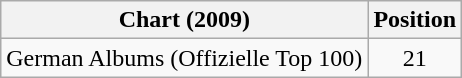<table class="wikitable plainrowheaders">
<tr>
<th>Chart (2009)</th>
<th>Position</th>
</tr>
<tr>
<td>German Albums (Offizielle Top 100)</td>
<td align="center">21</td>
</tr>
</table>
